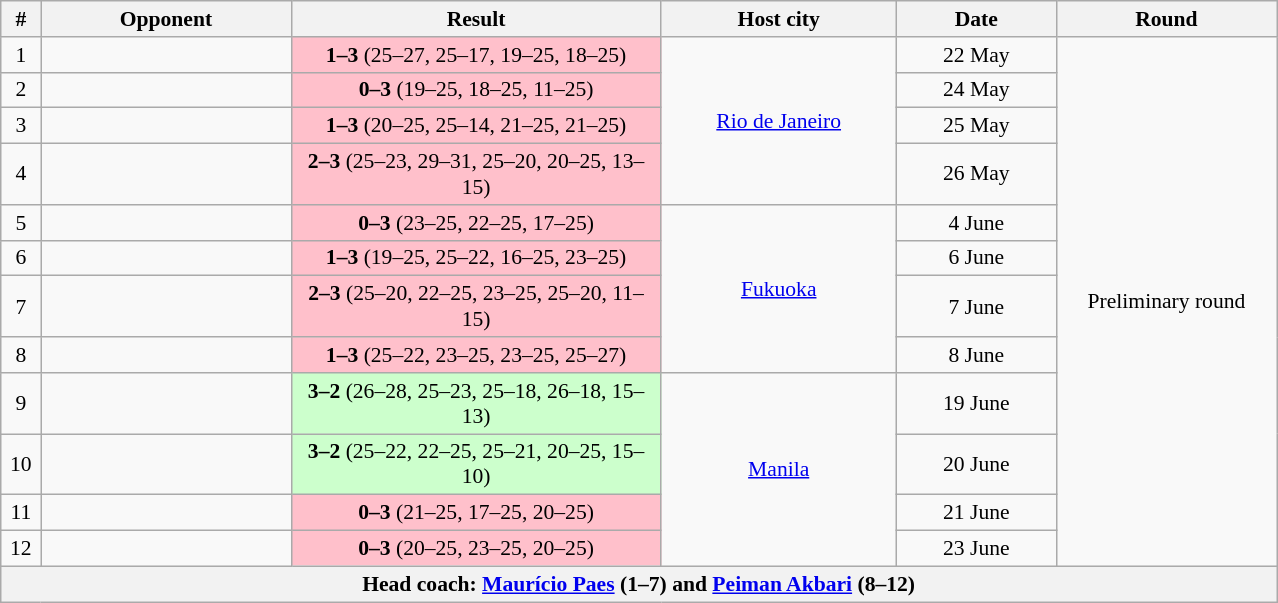<table class="wikitable" style="text-align: center;font-size:90%;">
<tr>
<th width=20>#</th>
<th width=160>Opponent</th>
<th width=240>Result</th>
<th width=150>Host city</th>
<th width=100>Date</th>
<th width=140>Round</th>
</tr>
<tr>
<td>1</td>
<td align=left></td>
<td bgcolor=pink><strong>1–3</strong> (25–27, 25–17, 19–25, 18–25)</td>
<td rowspan=4> <a href='#'>Rio de Janeiro</a></td>
<td>22 May</td>
<td rowspan=12>Preliminary round</td>
</tr>
<tr>
<td>2</td>
<td align=left></td>
<td bgcolor=pink><strong>0–3</strong> (19–25, 18–25, 11–25)</td>
<td>24 May</td>
</tr>
<tr>
<td>3</td>
<td align=left></td>
<td bgcolor=pink><strong>1–3</strong> (20–25, 25–14, 21–25, 21–25)</td>
<td>25 May</td>
</tr>
<tr>
<td>4</td>
<td align=left></td>
<td bgcolor=pink><strong>2–3</strong> (25–23, 29–31, 25–20, 20–25, 13–15)</td>
<td>26 May</td>
</tr>
<tr>
<td>5</td>
<td align=left></td>
<td bgcolor=pink><strong>0–3</strong> (23–25, 22–25, 17–25)</td>
<td rowspan=4> <a href='#'>Fukuoka</a></td>
<td>4 June</td>
</tr>
<tr>
<td>6</td>
<td align=left></td>
<td bgcolor=pink><strong>1–3</strong> (19–25, 25–22, 16–25, 23–25)</td>
<td>6 June</td>
</tr>
<tr>
<td>7</td>
<td align=left></td>
<td bgcolor=pink><strong>2–3</strong> (25–20, 22–25, 23–25, 25–20, 11–15)</td>
<td>7 June</td>
</tr>
<tr>
<td>8</td>
<td align=left></td>
<td bgcolor=pink><strong>1–3</strong> (25–22, 23–25, 23–25, 25–27)</td>
<td>8 June</td>
</tr>
<tr>
<td>9</td>
<td align=left></td>
<td bgcolor=ccffcc><strong>3–2</strong> (26–28, 25–23, 25–18, 26–18, 15–13)</td>
<td rowspan=4> <a href='#'>Manila</a></td>
<td>19 June</td>
</tr>
<tr>
<td>10</td>
<td align=left></td>
<td bgcolor=ccffcc><strong>3–2</strong> (25–22, 22–25, 25–21, 20–25, 15–10)</td>
<td>20 June</td>
</tr>
<tr>
<td>11</td>
<td align=left></td>
<td bgcolor=pink><strong>0–3</strong> (21–25, 17–25, 20–25)</td>
<td>21 June</td>
</tr>
<tr>
<td>12</td>
<td align=left></td>
<td bgcolor=pink><strong>0–3</strong> (20–25, 23–25, 20–25)</td>
<td>23 June</td>
</tr>
<tr>
<th colspan=6>Head coach:  <a href='#'>Maurício Paes</a> (1–7) and  <a href='#'>Peiman Akbari</a> (8–12)</th>
</tr>
</table>
